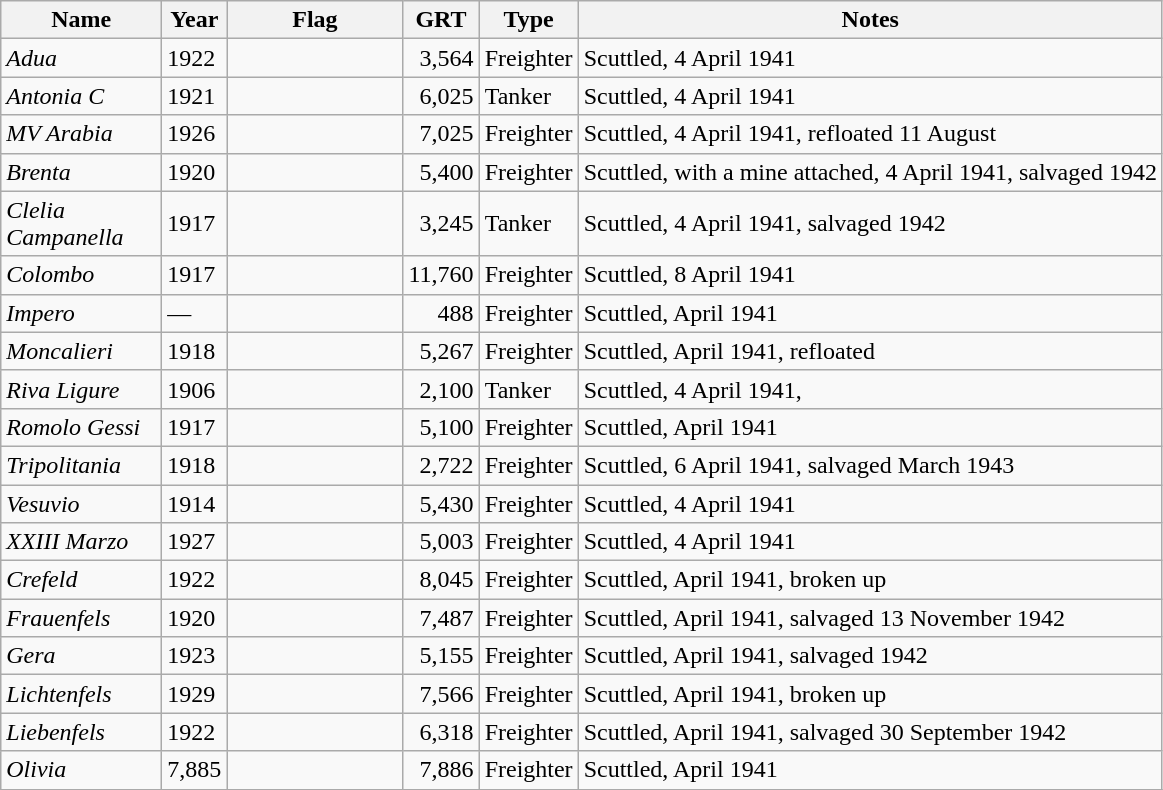<table class="wikitable sortable">
<tr>
<th scope="col" width="100px">Name</th>
<th scope="col" width="30px">Year</th>
<th scope="col" width="110px">Flag</th>
<th scope="col" width="25px">GRT</th>
<th scope="col" width="50px">Type</th>
<th>Notes</th>
</tr>
<tr>
<td align="left"><em>Adua</em></td>
<td align="left">1922</td>
<td align="left"></td>
<td align="right">3,564</td>
<td align="left">Freighter</td>
<td align="left">Scuttled, 4 April 1941</td>
</tr>
<tr>
<td align="left"><em>Antonia C</em></td>
<td align="left">1921</td>
<td align="left"></td>
<td align="right">6,025</td>
<td align="left">Tanker</td>
<td align="left">Scuttled, 4 April 1941</td>
</tr>
<tr>
<td align="left"><em>MV Arabia</em></td>
<td align="left">1926</td>
<td align="left"></td>
<td align="right">7,025</td>
<td align="left">Freighter</td>
<td align="left">Scuttled, 4 April 1941, refloated 11 August</td>
</tr>
<tr>
<td align="left"><em>Brenta</em></td>
<td align="left">1920</td>
<td align="left"></td>
<td align="right">5,400</td>
<td align="left">Freighter</td>
<td align="left">Scuttled, with a mine attached, 4 April 1941, salvaged 1942</td>
</tr>
<tr>
<td align="left"><em>Clelia Campanella</em></td>
<td align="left">1917</td>
<td align="left"></td>
<td align="right">3,245</td>
<td align="left">Tanker</td>
<td align="left">Scuttled, 4 April 1941, salvaged 1942</td>
</tr>
<tr>
<td align="left"><em>Colombo</em></td>
<td align="left">1917</td>
<td align="left"></td>
<td align="right">11,760</td>
<td align="left">Freighter</td>
<td align="left">Scuttled, 8 April 1941</td>
</tr>
<tr>
<td align="left"><em>Impero</em></td>
<td align="left">—</td>
<td align="left"></td>
<td align="right">488</td>
<td align="left">Freighter</td>
<td align="left">Scuttled, April 1941</td>
</tr>
<tr>
<td align="left"><em>Moncalieri</em></td>
<td align="left">1918</td>
<td align="left"></td>
<td align="right">5,267</td>
<td align="left">Freighter</td>
<td align="left">Scuttled, April 1941, refloated</td>
</tr>
<tr>
<td align="left"><em>Riva Ligure</em></td>
<td align="left">1906</td>
<td align="left"></td>
<td align="right">2,100</td>
<td align="left">Tanker</td>
<td align="left">Scuttled, 4 April 1941,</td>
</tr>
<tr>
<td align="left"><em>Romolo Gessi</em></td>
<td align="left">1917</td>
<td align="left"></td>
<td align="right">5,100</td>
<td align="left">Freighter</td>
<td align="left">Scuttled, April 1941</td>
</tr>
<tr>
<td align="left"><em>Tripolitania</em></td>
<td align="left">1918</td>
<td align="left"></td>
<td align="right">2,722</td>
<td align="left">Freighter</td>
<td align="left">Scuttled, 6 April 1941, salvaged March 1943</td>
</tr>
<tr>
<td align="left"><em>Vesuvio</em></td>
<td align="left">1914</td>
<td align="left"></td>
<td align="right">5,430</td>
<td align="left">Freighter</td>
<td align="left">Scuttled, 4 April 1941</td>
</tr>
<tr>
<td align="left"><em>XXIII Marzo</em></td>
<td align="left">1927</td>
<td align="left"></td>
<td align="right">5,003</td>
<td align="left">Freighter</td>
<td align="left">Scuttled, 4 April 1941</td>
</tr>
<tr>
<td align="left"><em>Crefeld</em></td>
<td align="left">1922</td>
<td align="left"></td>
<td align="right">8,045</td>
<td align="left">Freighter</td>
<td align="left">Scuttled, April 1941, broken up</td>
</tr>
<tr>
<td align="left"><em>Frauenfels</em></td>
<td align="left">1920</td>
<td align="left"></td>
<td align="right">7,487</td>
<td align="left">Freighter</td>
<td align="left">Scuttled, April 1941, salvaged 13 November 1942</td>
</tr>
<tr>
<td align="left"><em>Gera</em></td>
<td align="left">1923</td>
<td align="left"></td>
<td align="right">5,155</td>
<td align="left">Freighter</td>
<td align="left">Scuttled, April 1941, salvaged 1942</td>
</tr>
<tr>
<td align="left"><em>Lichtenfels</em></td>
<td align="left">1929</td>
<td align="left"></td>
<td align="right">7,566</td>
<td align="left">Freighter</td>
<td align="left">Scuttled, April 1941, broken up</td>
</tr>
<tr>
<td align="left"><em>Liebenfels</em></td>
<td align="left">1922</td>
<td align="left"></td>
<td align="right">6,318</td>
<td align="left">Freighter</td>
<td align="left">Scuttled, April 1941, salvaged 30 September 1942</td>
</tr>
<tr>
<td align="left"><em>Olivia</em></td>
<td align="left">7,885</td>
<td align="left"></td>
<td align="right">7,886</td>
<td align="left">Freighter</td>
<td align="left">Scuttled, April 1941</td>
</tr>
<tr>
</tr>
</table>
